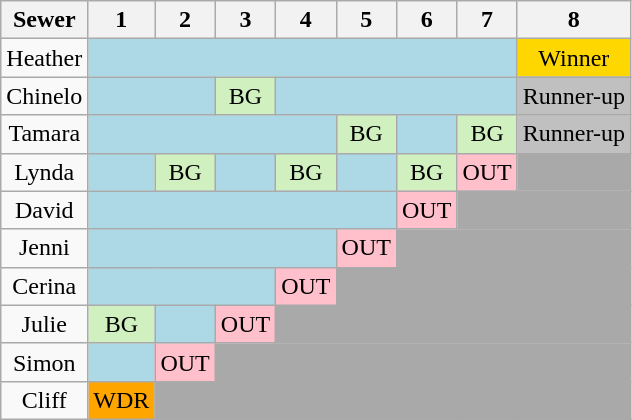<table class="wikitable" style="text-align:center">
<tr>
<th>Sewer</th>
<th>1</th>
<th>2</th>
<th>3</th>
<th>4</th>
<th>5</th>
<th>6</th>
<th>7</th>
<th>8</th>
</tr>
<tr>
<td>Heather</td>
<td colspan="7" style="background:Lightblue;"></td>
<td style="background:gold;">Winner</td>
</tr>
<tr>
<td>Chinelo</td>
<td colspan="2" style="background:Lightblue;"></td>
<td style="background:#d0f0c0;">BG</td>
<td colspan="4" style="background:Lightblue;"></td>
<td style="background:silver;">Runner-up</td>
</tr>
<tr>
<td>Tamara</td>
<td colspan="4" style="background:Lightblue;"></td>
<td style="background:#d0f0c0;">BG</td>
<td style="background:Lightblue;"></td>
<td style="background:#d0f0c0;">BG</td>
<td style="background:silver;">Runner-up</td>
</tr>
<tr>
<td>Lynda</td>
<td style="background:Lightblue;"></td>
<td style="background:#d0f0c0;">BG</td>
<td style="background:Lightblue;"></td>
<td style="background:#d0f0c0;">BG</td>
<td style="background:Lightblue;"></td>
<td style="background:#d0f0c0;">BG</td>
<td style="background:pink;">OUT</td>
<td style="background:darkgrey;"></td>
</tr>
<tr>
<td>David</td>
<td colspan="5" style="background:Lightblue;"></td>
<td style="background:pink;">OUT</td>
<td colspan="3" style="background:darkgrey;"></td>
</tr>
<tr>
<td>Jenni</td>
<td colspan="4" style="background:Lightblue;"></td>
<td style="background:pink;">OUT</td>
<td colspan="4" style="background:darkgrey;"></td>
</tr>
<tr>
<td>Cerina</td>
<td colspan="3" style="background:Lightblue;"></td>
<td style="background:pink;">OUT</td>
<td colspan="5" style="background:darkgrey;"></td>
</tr>
<tr>
<td>Julie</td>
<td style="background:#d0f0c0;">BG</td>
<td style="background:Lightblue;"></td>
<td style="background:pink;">OUT</td>
<td colspan="6" style="background:darkgrey;"></td>
</tr>
<tr>
<td>Simon</td>
<td style="background:Lightblue;"></td>
<td style="background:pink;">OUT</td>
<td colspan="7" style="background:darkgrey;"></td>
</tr>
<tr>
<td>Cliff</td>
<td style="background:Orange;">WDR</td>
<td colspan="7" style="background:darkgrey;"></td>
</tr>
</table>
